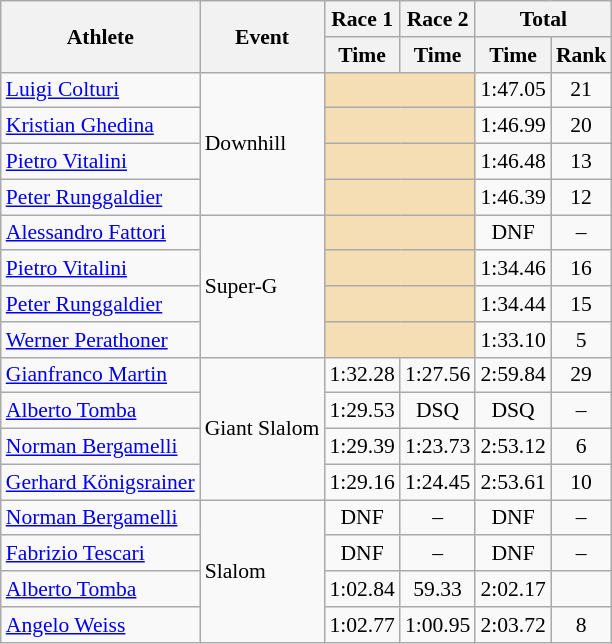<table class="wikitable" style="font-size:90%">
<tr>
<th rowspan="2">Athlete</th>
<th rowspan="2">Event</th>
<th>Race 1</th>
<th>Race 2</th>
<th colspan="2">Total</th>
</tr>
<tr>
<th>Time</th>
<th>Time</th>
<th>Time</th>
<th>Rank</th>
</tr>
<tr>
<td><a href='#'>Luigi Colturi</a></td>
<td rowspan="4">Downhill</td>
<td colspan="2" bgcolor="wheat"></td>
<td align="center">1:47.05</td>
<td align="center">21</td>
</tr>
<tr>
<td><a href='#'>Kristian Ghedina</a></td>
<td colspan="2" bgcolor="wheat"></td>
<td align="center">1:46.99</td>
<td align="center">20</td>
</tr>
<tr>
<td><a href='#'>Pietro Vitalini</a></td>
<td colspan="2" bgcolor="wheat"></td>
<td align="center">1:46.48</td>
<td align="center">13</td>
</tr>
<tr>
<td><a href='#'>Peter Runggaldier</a></td>
<td colspan="2" bgcolor="wheat"></td>
<td align="center">1:46.39</td>
<td align="center">12</td>
</tr>
<tr>
<td><a href='#'>Alessandro Fattori</a></td>
<td rowspan="4">Super-G</td>
<td colspan="2" bgcolor="wheat"></td>
<td align="center">DNF</td>
<td align="center">–</td>
</tr>
<tr>
<td><a href='#'>Pietro Vitalini</a></td>
<td colspan="2" bgcolor="wheat"></td>
<td align="center">1:34.46</td>
<td align="center">16</td>
</tr>
<tr>
<td><a href='#'>Peter Runggaldier</a></td>
<td colspan="2" bgcolor="wheat"></td>
<td align="center">1:34.44</td>
<td align="center">15</td>
</tr>
<tr>
<td><a href='#'>Werner Perathoner</a></td>
<td colspan="2" bgcolor="wheat"></td>
<td align="center">1:33.10</td>
<td align="center">5</td>
</tr>
<tr>
<td><a href='#'>Gianfranco Martin</a></td>
<td rowspan="4">Giant Slalom</td>
<td align="center">1:32.28</td>
<td align="center">1:27.56</td>
<td align="center">2:59.84</td>
<td align="center">29</td>
</tr>
<tr>
<td><a href='#'>Alberto Tomba</a></td>
<td align="center">1:29.53</td>
<td align="center">DSQ</td>
<td align="center">DSQ</td>
<td align="center">–</td>
</tr>
<tr>
<td><a href='#'>Norman Bergamelli</a></td>
<td align="center">1:29.39</td>
<td align="center">1:23.73</td>
<td align="center">2:53.12</td>
<td align="center">6</td>
</tr>
<tr>
<td><a href='#'>Gerhard Königsrainer</a></td>
<td align="center">1:29.16</td>
<td align="center">1:24.45</td>
<td align="center">2:53.61</td>
<td align="center">10</td>
</tr>
<tr>
<td><a href='#'>Norman Bergamelli</a></td>
<td rowspan="4">Slalom</td>
<td align="center">DNF</td>
<td align="center">–</td>
<td align="center">DNF</td>
<td align="center">–</td>
</tr>
<tr>
<td><a href='#'>Fabrizio Tescari</a></td>
<td align="center">DNF</td>
<td align="center">–</td>
<td align="center">DNF</td>
<td align="center">–</td>
</tr>
<tr>
<td><a href='#'>Alberto Tomba</a></td>
<td align="center">1:02.84</td>
<td align="center">59.33</td>
<td align="center">2:02.17</td>
<td align="center"></td>
</tr>
<tr>
<td><a href='#'>Angelo Weiss</a></td>
<td align="center">1:02.77</td>
<td align="center">1:00.95</td>
<td align="center">2:03.72</td>
<td align="center">8</td>
</tr>
</table>
